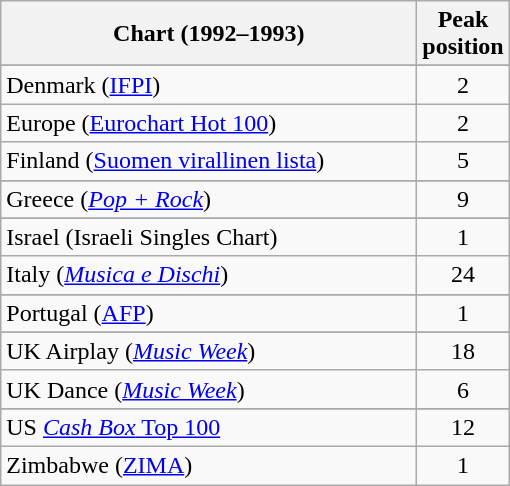<table class="wikitable sortable">
<tr>
<th scope="col" width=270>Chart (1992–1993)</th>
<th>Peak<br>position</th>
</tr>
<tr>
</tr>
<tr>
</tr>
<tr>
</tr>
<tr>
</tr>
<tr>
<td>Denmark (<a href='#'>IFPI</a>)</td>
<td align="center">2</td>
</tr>
<tr>
<td>Europe (<a href='#'>Eurochart Hot 100</a>)</td>
<td align="center">2</td>
</tr>
<tr>
<td>Finland (<a href='#'>Suomen virallinen lista</a>)</td>
<td align="center">5</td>
</tr>
<tr>
</tr>
<tr>
</tr>
<tr>
<td>Greece (<em><a href='#'>Pop + Rock</a></em>)</td>
<td align="center">9</td>
</tr>
<tr>
</tr>
<tr>
<td>Israel (Israeli Singles Chart)</td>
<td align="center">1</td>
</tr>
<tr>
<td>Italy (<em><a href='#'>Musica e Dischi</a></em>)</td>
<td align="center">24</td>
</tr>
<tr>
</tr>
<tr>
</tr>
<tr>
</tr>
<tr>
</tr>
<tr>
<td>Portugal (<a href='#'>AFP</a>)</td>
<td align="center">1</td>
</tr>
<tr>
</tr>
<tr>
</tr>
<tr>
</tr>
<tr>
<td>UK Airplay (<em><a href='#'>Music Week</a></em>)</td>
<td align="center">18</td>
</tr>
<tr>
<td>UK Dance (<em><a href='#'>Music Week</a></em>)</td>
<td align="center">6</td>
</tr>
<tr>
</tr>
<tr>
</tr>
<tr>
</tr>
<tr>
</tr>
<tr>
<td>US <a href='#'><em>Cash Box</em> Top 100</a></td>
<td align="center">12</td>
</tr>
<tr>
<td>Zimbabwe (<a href='#'>ZIMA</a>)</td>
<td align="center">1</td>
</tr>
</table>
